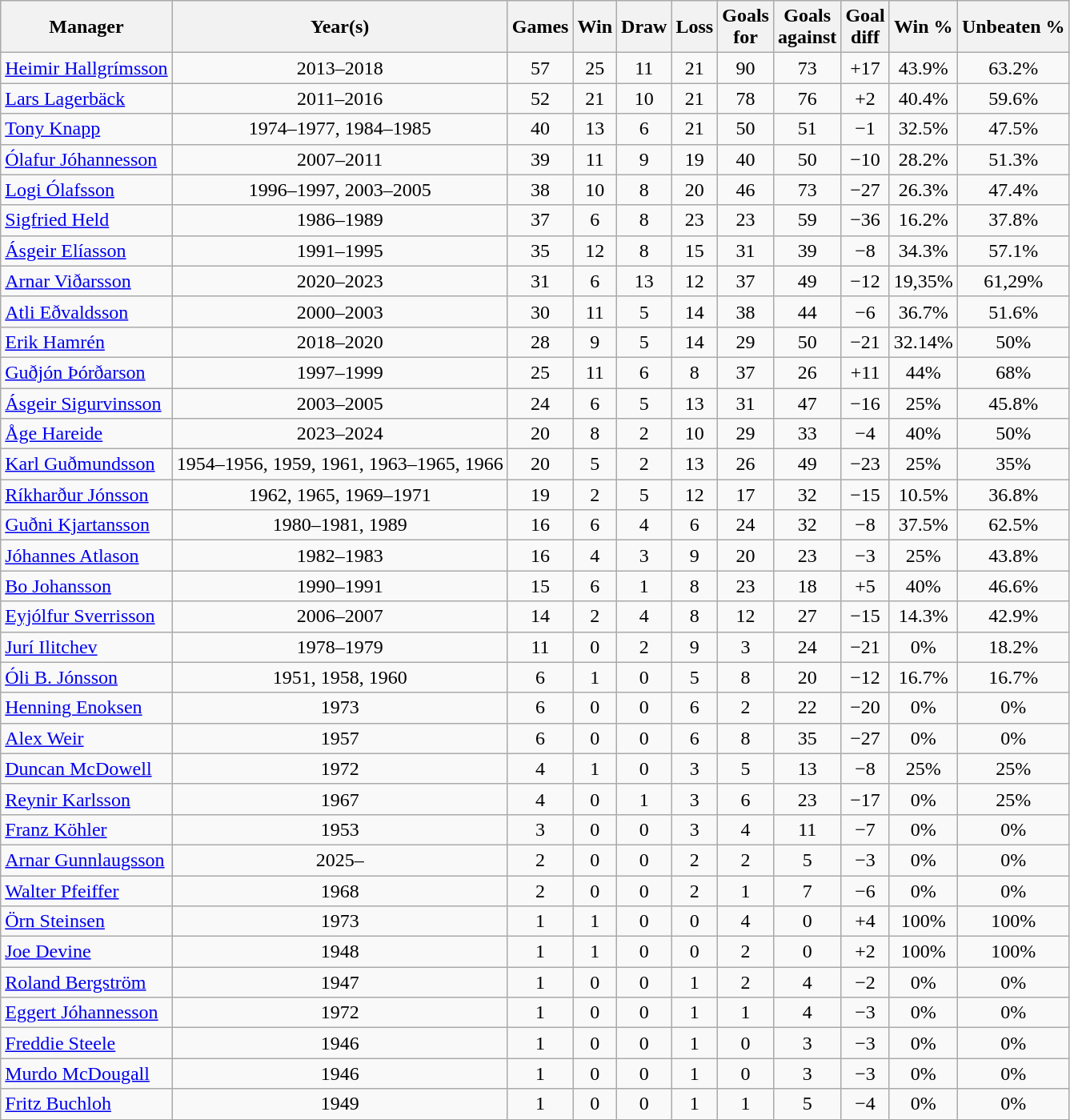<table class="sortable wikitable" style="text-align: center;">
<tr>
<th>Manager</th>
<th>Year(s)</th>
<th>Games</th>
<th>Win</th>
<th>Draw</th>
<th>Loss</th>
<th>Goals <br> for</th>
<th>Goals <br> against</th>
<th>Goal <br> diff</th>
<th>Win %</th>
<th>Unbeaten %</th>
</tr>
<tr>
<td style="text-align: left;"> <a href='#'>Heimir Hallgrímsson</a></td>
<td>2013–2018</td>
<td>57</td>
<td>25</td>
<td>11</td>
<td>21</td>
<td>90</td>
<td>73</td>
<td>+17</td>
<td>43.9%</td>
<td>63.2%</td>
</tr>
<tr>
<td style="text-align: left;"> <a href='#'>Lars Lagerbäck</a></td>
<td>2011–2016</td>
<td>52</td>
<td>21</td>
<td>10</td>
<td>21</td>
<td>78</td>
<td>76</td>
<td>+2</td>
<td>40.4%</td>
<td>59.6%</td>
</tr>
<tr>
<td style="text-align: left;"> <a href='#'>Tony Knapp</a></td>
<td>1974–1977, 1984–1985</td>
<td>40</td>
<td>13</td>
<td>6</td>
<td>21</td>
<td>50</td>
<td>51</td>
<td>−1</td>
<td>32.5%</td>
<td>47.5%</td>
</tr>
<tr>
<td style="text-align: left;"> <a href='#'>Ólafur Jóhannesson</a></td>
<td>2007–2011</td>
<td>39</td>
<td>11</td>
<td>9</td>
<td>19</td>
<td>40</td>
<td>50</td>
<td>−10</td>
<td>28.2%</td>
<td>51.3%</td>
</tr>
<tr>
<td style="text-align: left;"> <a href='#'>Logi Ólafsson</a></td>
<td>1996–1997, 2003–2005</td>
<td>38</td>
<td>10</td>
<td>8</td>
<td>20</td>
<td>46</td>
<td>73</td>
<td>−27</td>
<td>26.3%</td>
<td>47.4%</td>
</tr>
<tr>
<td style="text-align: left;"> <a href='#'>Sigfried Held</a></td>
<td>1986–1989</td>
<td>37</td>
<td>6</td>
<td>8</td>
<td>23</td>
<td>23</td>
<td>59</td>
<td>−36</td>
<td>16.2%</td>
<td>37.8%</td>
</tr>
<tr>
<td style="text-align: left;"> <a href='#'>Ásgeir Elíasson</a></td>
<td>1991–1995</td>
<td>35</td>
<td>12</td>
<td>8</td>
<td>15</td>
<td>31</td>
<td>39</td>
<td>−8</td>
<td>34.3%</td>
<td>57.1%</td>
</tr>
<tr>
<td style="text-align: left;"> <a href='#'>Arnar Viðarsson</a></td>
<td>2020–2023</td>
<td>31</td>
<td>6</td>
<td>13</td>
<td>12</td>
<td>37</td>
<td>49</td>
<td>−12</td>
<td>19,35%</td>
<td>61,29%</td>
</tr>
<tr>
<td style="text-align: left;"> <a href='#'>Atli Eðvaldsson</a></td>
<td>2000–2003</td>
<td>30</td>
<td>11</td>
<td>5</td>
<td>14</td>
<td>38</td>
<td>44</td>
<td>−6</td>
<td>36.7%</td>
<td>51.6%</td>
</tr>
<tr>
<td style="text-align: left;"> <a href='#'>Erik Hamrén</a></td>
<td>2018–2020</td>
<td>28</td>
<td>9</td>
<td>5</td>
<td>14</td>
<td>29</td>
<td>50</td>
<td>−21</td>
<td>32.14%</td>
<td>50%</td>
</tr>
<tr>
<td style="text-align: left;"> <a href='#'>Guðjón Þórðarson</a></td>
<td>1997–1999</td>
<td>25</td>
<td>11</td>
<td>6</td>
<td>8</td>
<td>37</td>
<td>26</td>
<td>+11</td>
<td>44%</td>
<td>68%</td>
</tr>
<tr>
<td style="text-align: left;"> <a href='#'>Ásgeir Sigurvinsson</a></td>
<td>2003–2005</td>
<td>24</td>
<td>6</td>
<td>5</td>
<td>13</td>
<td>31</td>
<td>47</td>
<td>−16</td>
<td>25%</td>
<td>45.8%</td>
</tr>
<tr>
<td style="text-align: left;"> <a href='#'>Åge Hareide</a></td>
<td>2023–2024</td>
<td>20</td>
<td>8</td>
<td>2</td>
<td>10</td>
<td>29</td>
<td>33</td>
<td>−4</td>
<td>40%</td>
<td>50%</td>
</tr>
<tr>
<td style="text-align: left;"> <a href='#'>Karl Guðmundsson</a></td>
<td>1954–1956, 1959, 1961, 1963–1965, 1966</td>
<td>20</td>
<td>5</td>
<td>2</td>
<td>13</td>
<td>26</td>
<td>49</td>
<td>−23</td>
<td>25%</td>
<td>35%</td>
</tr>
<tr>
<td style="text-align: left;"> <a href='#'>Ríkharður Jónsson</a></td>
<td>1962, 1965, 1969–1971</td>
<td>19</td>
<td>2</td>
<td>5</td>
<td>12</td>
<td>17</td>
<td>32</td>
<td>−15</td>
<td>10.5%</td>
<td>36.8%</td>
</tr>
<tr>
<td style="text-align: left;"> <a href='#'>Guðni Kjartansson</a></td>
<td>1980–1981, 1989</td>
<td>16</td>
<td>6</td>
<td>4</td>
<td>6</td>
<td>24</td>
<td>32</td>
<td>−8</td>
<td>37.5%</td>
<td>62.5%</td>
</tr>
<tr>
<td style="text-align: left;"> <a href='#'>Jóhannes Atlason</a></td>
<td>1982–1983</td>
<td>16</td>
<td>4</td>
<td>3</td>
<td>9</td>
<td>20</td>
<td>23</td>
<td>−3</td>
<td>25%</td>
<td>43.8%</td>
</tr>
<tr>
<td style="text-align: left;"> <a href='#'>Bo Johansson</a></td>
<td>1990–1991</td>
<td>15</td>
<td>6</td>
<td>1</td>
<td>8</td>
<td>23</td>
<td>18</td>
<td>+5</td>
<td>40%</td>
<td>46.6%</td>
</tr>
<tr>
<td style="text-align: left;"> <a href='#'>Eyjólfur Sverrisson</a></td>
<td>2006–2007</td>
<td>14</td>
<td>2</td>
<td>4</td>
<td>8</td>
<td>12</td>
<td>27</td>
<td>−15</td>
<td>14.3%</td>
<td>42.9%</td>
</tr>
<tr>
<td style="text-align: left;"> <a href='#'>Jurí Ilitchev</a></td>
<td>1978–1979</td>
<td>11</td>
<td>0</td>
<td>2</td>
<td>9</td>
<td>3</td>
<td>24</td>
<td>−21</td>
<td>0%</td>
<td>18.2%</td>
</tr>
<tr>
<td style="text-align: left;"> <a href='#'>Óli B. Jónsson</a></td>
<td>1951, 1958, 1960</td>
<td>6</td>
<td>1</td>
<td>0</td>
<td>5</td>
<td>8</td>
<td>20</td>
<td>−12</td>
<td>16.7%</td>
<td>16.7%</td>
</tr>
<tr>
<td style="text-align: left;"> <a href='#'>Henning Enoksen</a></td>
<td>1973</td>
<td>6</td>
<td>0</td>
<td>0</td>
<td>6</td>
<td>2</td>
<td>22</td>
<td>−20</td>
<td>0%</td>
<td>0%</td>
</tr>
<tr>
<td style="text-align: left;"> <a href='#'>Alex Weir</a></td>
<td>1957</td>
<td>6</td>
<td>0</td>
<td>0</td>
<td>6</td>
<td>8</td>
<td>35</td>
<td>−27</td>
<td>0%</td>
<td>0%</td>
</tr>
<tr>
<td style="text-align: left;"> <a href='#'>Duncan McDowell</a></td>
<td>1972</td>
<td>4</td>
<td>1</td>
<td>0</td>
<td>3</td>
<td>5</td>
<td>13</td>
<td>−8</td>
<td>25%</td>
<td>25%</td>
</tr>
<tr>
<td style="text-align: left;"> <a href='#'>Reynir Karlsson</a></td>
<td>1967</td>
<td>4</td>
<td>0</td>
<td>1</td>
<td>3</td>
<td>6</td>
<td>23</td>
<td>−17</td>
<td>0%</td>
<td>25%</td>
</tr>
<tr>
<td style="text-align: left;"> <a href='#'>Franz Köhler</a></td>
<td>1953</td>
<td>3</td>
<td>0</td>
<td>0</td>
<td>3</td>
<td>4</td>
<td>11</td>
<td>−7</td>
<td>0%</td>
<td>0%</td>
</tr>
<tr>
<td style="text-align: left;"> <a href='#'>Arnar Gunnlaugsson</a></td>
<td>2025–</td>
<td>2</td>
<td>0</td>
<td>0</td>
<td>2</td>
<td>2</td>
<td>5</td>
<td>−3</td>
<td>0%</td>
<td>0%</td>
</tr>
<tr>
<td style="text-align: left;"> <a href='#'>Walter Pfeiffer</a></td>
<td>1968</td>
<td>2</td>
<td>0</td>
<td>0</td>
<td>2</td>
<td>1</td>
<td>7</td>
<td>−6</td>
<td>0%</td>
<td>0%</td>
</tr>
<tr>
<td style="text-align: left;"> <a href='#'>Örn Steinsen</a></td>
<td>1973</td>
<td>1</td>
<td>1</td>
<td>0</td>
<td>0</td>
<td>4</td>
<td>0</td>
<td>+4</td>
<td>100%</td>
<td>100%</td>
</tr>
<tr>
<td style="text-align: left;"> <a href='#'>Joe Devine</a></td>
<td>1948</td>
<td>1</td>
<td>1</td>
<td>0</td>
<td>0</td>
<td>2</td>
<td>0</td>
<td>+2</td>
<td>100%</td>
<td>100%</td>
</tr>
<tr>
<td style="text-align: left;"> <a href='#'>Roland Bergström</a></td>
<td>1947</td>
<td>1</td>
<td>0</td>
<td>0</td>
<td>1</td>
<td>2</td>
<td>4</td>
<td>−2</td>
<td>0%</td>
<td>0%</td>
</tr>
<tr>
<td style="text-align: left;"> <a href='#'>Eggert Jóhannesson</a></td>
<td>1972</td>
<td>1</td>
<td>0</td>
<td>0</td>
<td>1</td>
<td>1</td>
<td>4</td>
<td>−3</td>
<td>0%</td>
<td>0%</td>
</tr>
<tr>
<td style="text-align: left;"> <a href='#'>Freddie Steele</a></td>
<td>1946</td>
<td>1</td>
<td>0</td>
<td>0</td>
<td>1</td>
<td>0</td>
<td>3</td>
<td>−3</td>
<td>0%</td>
<td>0%</td>
</tr>
<tr>
<td style="text-align: left;"> <a href='#'>Murdo McDougall</a></td>
<td>1946</td>
<td>1</td>
<td>0</td>
<td>0</td>
<td>1</td>
<td>0</td>
<td>3</td>
<td>−3</td>
<td>0%</td>
<td>0%</td>
</tr>
<tr>
<td style="text-align: left;"> <a href='#'>Fritz Buchloh</a></td>
<td>1949</td>
<td>1</td>
<td>0</td>
<td>0</td>
<td>1</td>
<td>1</td>
<td>5</td>
<td>−4</td>
<td>0%</td>
<td>0%</td>
</tr>
</table>
